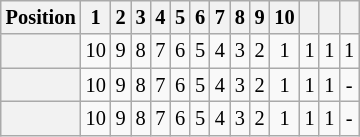<table class="wikitable" style="font-size: 85%; text-align:center">
<tr valign="top">
<th>Position</th>
<th>1</th>
<th>2</th>
<th>3</th>
<th>4</th>
<th>5</th>
<th>6</th>
<th>7</th>
<th>8</th>
<th>9</th>
<th>10</th>
<th></th>
<th></th>
<th></th>
</tr>
<tr>
<th></th>
<td>10</td>
<td>9</td>
<td>8</td>
<td>7</td>
<td>6</td>
<td>5</td>
<td>4</td>
<td>3</td>
<td>2</td>
<td>1</td>
<td>1</td>
<td>1</td>
<td>1</td>
</tr>
<tr>
<th></th>
<td>10</td>
<td>9</td>
<td>8</td>
<td>7</td>
<td>6</td>
<td>5</td>
<td>4</td>
<td>3</td>
<td>2</td>
<td>1</td>
<td>1</td>
<td>1</td>
<td>-</td>
</tr>
<tr>
<th></th>
<td>10</td>
<td>9</td>
<td>8</td>
<td>7</td>
<td>6</td>
<td>5</td>
<td>4</td>
<td>3</td>
<td>2</td>
<td>1</td>
<td>1</td>
<td>1</td>
<td>-</td>
</tr>
</table>
